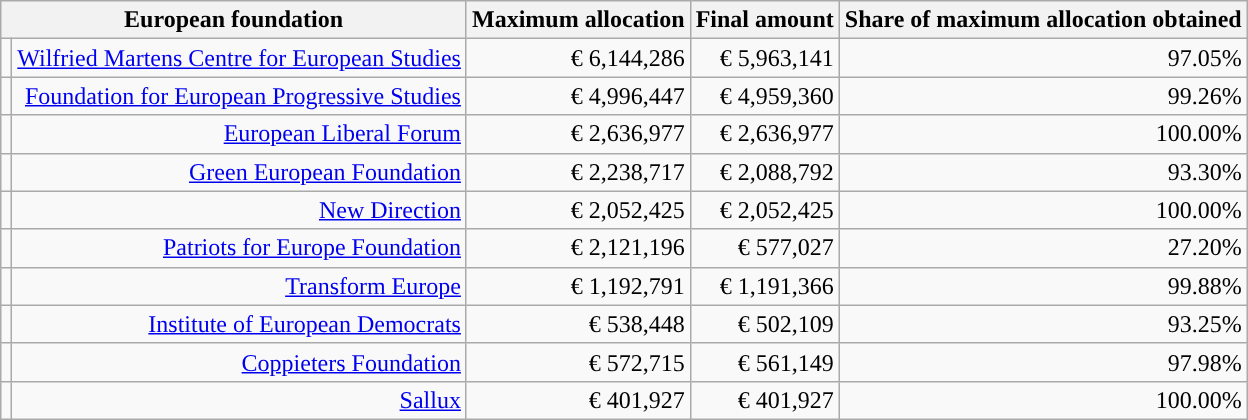<table class="wikitable centre sortable" style=text-align:right>
<tr>
<th colspan="2">European foundation</th>
<th>Maximum allocation</th>
<th>Final amount</th>
<th>Share of maximum allocation obtained</th>
</tr>
<tr>
<td></td>
<td><a href='#'>Wilfried Martens Centre for European Studies</a></td>
<td>€ 6,144,286</td>
<td>€ 5,963,141</td>
<td>97.05%</td>
</tr>
<tr>
<td></td>
<td><a href='#'>Foundation for European Progressive Studies</a></td>
<td>€ 4,996,447</td>
<td>€ 4,959,360</td>
<td>99.26%</td>
</tr>
<tr>
<td></td>
<td><a href='#'>European Liberal Forum</a></td>
<td>€ 2,636,977</td>
<td>€ 2,636,977</td>
<td>100.00%</td>
</tr>
<tr>
<td></td>
<td><a href='#'>Green European Foundation</a></td>
<td>€ 2,238,717</td>
<td>€ 2,088,792</td>
<td>93.30%</td>
</tr>
<tr>
<td></td>
<td><a href='#'>New Direction</a></td>
<td>€ 2,052,425</td>
<td>€ 2,052,425</td>
<td>100.00%</td>
</tr>
<tr>
<td></td>
<td><a href='#'>Patriots for Europe Foundation</a></td>
<td>€ 2,121,196</td>
<td>€ 577,027</td>
<td>27.20%</td>
</tr>
<tr>
<td></td>
<td><a href='#'>Transform Europe</a></td>
<td>€ 1,192,791</td>
<td>€ 1,191,366</td>
<td>99.88%</td>
</tr>
<tr>
<td></td>
<td><a href='#'>Institute of European Democrats</a></td>
<td>€ 538,448</td>
<td>€ 502,109</td>
<td>93.25%</td>
</tr>
<tr>
<td></td>
<td><a href='#'>Coppieters Foundation</a></td>
<td>€ 572,715</td>
<td>€ 561,149</td>
<td>97.98%</td>
</tr>
<tr>
<td></td>
<td><a href='#'>Sallux</a></td>
<td>€ 401,927</td>
<td>€ 401,927</td>
<td>100.00%</td>
</tr>
</table>
